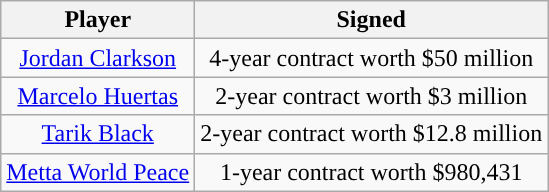<table class="wikitable sortable sortable">
<tr>
<th>Player</th>
<th>Signed</th>
</tr>
<tr style="text-align: center">
<td><a href='#'>Jordan Clarkson</a></td>
<td>4-year contract worth $50 million</td>
</tr>
<tr style="text-align: center">
<td><a href='#'>Marcelo Huertas</a></td>
<td>2-year contract worth $3 million</td>
</tr>
<tr style="text-align: center">
<td><a href='#'>Tarik Black</a></td>
<td>2-year contract worth $12.8 million</td>
</tr>
<tr style="text-align: center">
<td><a href='#'>Metta World Peace</a></td>
<td>1-year contract worth $980,431</td>
</tr>
</table>
